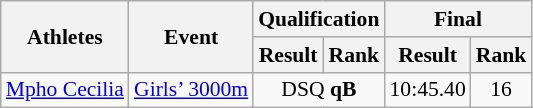<table class="wikitable" border="1" style="font-size:90%">
<tr>
<th rowspan=2>Athletes</th>
<th rowspan=2>Event</th>
<th colspan=2>Qualification</th>
<th colspan=2>Final</th>
</tr>
<tr>
<th>Result</th>
<th>Rank</th>
<th>Result</th>
<th>Rank</th>
</tr>
<tr>
<td><a href='#'>Mpho Cecilia</a></td>
<td><a href='#'>Girls’ 3000m</a></td>
<td align=center colspan=2>DSQ <strong>qB</strong></td>
<td align=center>10:45.40</td>
<td align=center>16</td>
</tr>
</table>
